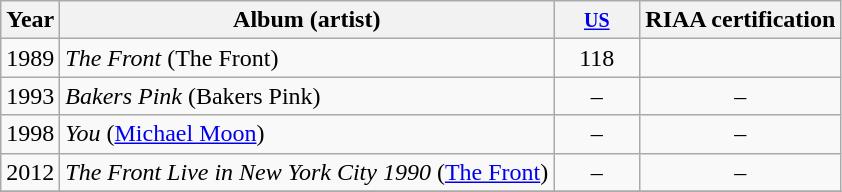<table class="wikitable" style="text-align:center;">
<tr>
<th>Year</th>
<th>Album (artist)</th>
<th style="width:50px;"><small><a href='#'>US</a></small></th>
<th>RIAA certification</th>
</tr>
<tr>
<td>1989</td>
<td style="text-align:left;"><em>The Front</em> (The Front)</td>
<td>118</td>
<td></td>
</tr>
<tr>
<td>1993</td>
<td style="text-align:left;"><em>Bakers Pink</em> (Bakers Pink)</td>
<td>–</td>
<td>–</td>
</tr>
<tr>
<td>1998</td>
<td style="text-align:left;"><em>You</em> (<a href='#'>Michael Moon</a>)</td>
<td>–</td>
<td>–</td>
</tr>
<tr>
<td>2012</td>
<td style="text-align:left;"><em>The Front Live in New York City 1990</em> (<a href='#'>The Front</a>)</td>
<td>–</td>
<td>–</td>
</tr>
<tr>
</tr>
</table>
